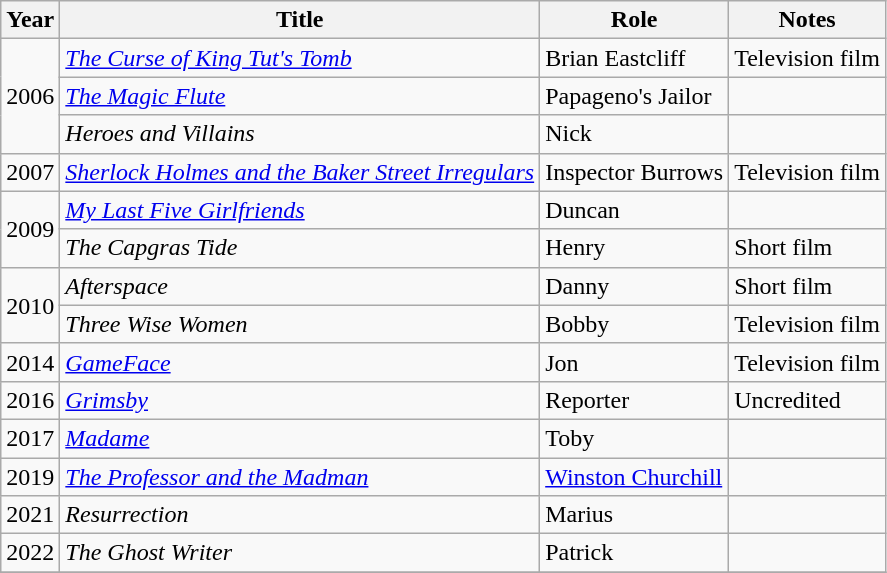<table class="wikitable sortable">
<tr>
<th>Year</th>
<th>Title</th>
<th>Role</th>
<th>Notes</th>
</tr>
<tr>
<td rowspan="3">2006</td>
<td><em><a href='#'>The Curse of King Tut's Tomb</a></em></td>
<td>Brian Eastcliff</td>
<td>Television film</td>
</tr>
<tr>
<td><em><a href='#'>The Magic Flute</a></em></td>
<td>Papageno's Jailor</td>
<td></td>
</tr>
<tr>
<td><em>Heroes and Villains</em></td>
<td>Nick</td>
<td></td>
</tr>
<tr>
<td>2007</td>
<td><em><a href='#'>Sherlock Holmes and the Baker Street Irregulars</a></em></td>
<td>Inspector Burrows</td>
<td>Television film</td>
</tr>
<tr>
<td rowspan="2">2009</td>
<td><em><a href='#'>My Last Five Girlfriends</a></em></td>
<td>Duncan</td>
<td></td>
</tr>
<tr>
<td><em>The Capgras Tide</em></td>
<td>Henry</td>
<td>Short film</td>
</tr>
<tr>
<td rowspan="2">2010</td>
<td><em>Afterspace</em></td>
<td>Danny</td>
<td>Short film</td>
</tr>
<tr>
<td><em>Three Wise Women</em></td>
<td>Bobby</td>
<td>Television film</td>
</tr>
<tr>
<td>2014</td>
<td><em><a href='#'>GameFace</a></em></td>
<td>Jon</td>
<td>Television film</td>
</tr>
<tr>
<td>2016</td>
<td><em><a href='#'>Grimsby</a></em></td>
<td>Reporter</td>
<td>Uncredited</td>
</tr>
<tr>
<td>2017</td>
<td><em><a href='#'>Madame</a></em></td>
<td>Toby</td>
<td></td>
</tr>
<tr>
<td>2019</td>
<td><em><a href='#'>The Professor and the Madman</a></em></td>
<td><a href='#'>Winston Churchill</a></td>
<td></td>
</tr>
<tr>
<td>2021</td>
<td><em>Resurrection</em></td>
<td>Marius</td>
<td></td>
</tr>
<tr>
<td>2022</td>
<td><em>The Ghost Writer</em></td>
<td>Patrick</td>
<td></td>
</tr>
<tr>
</tr>
</table>
